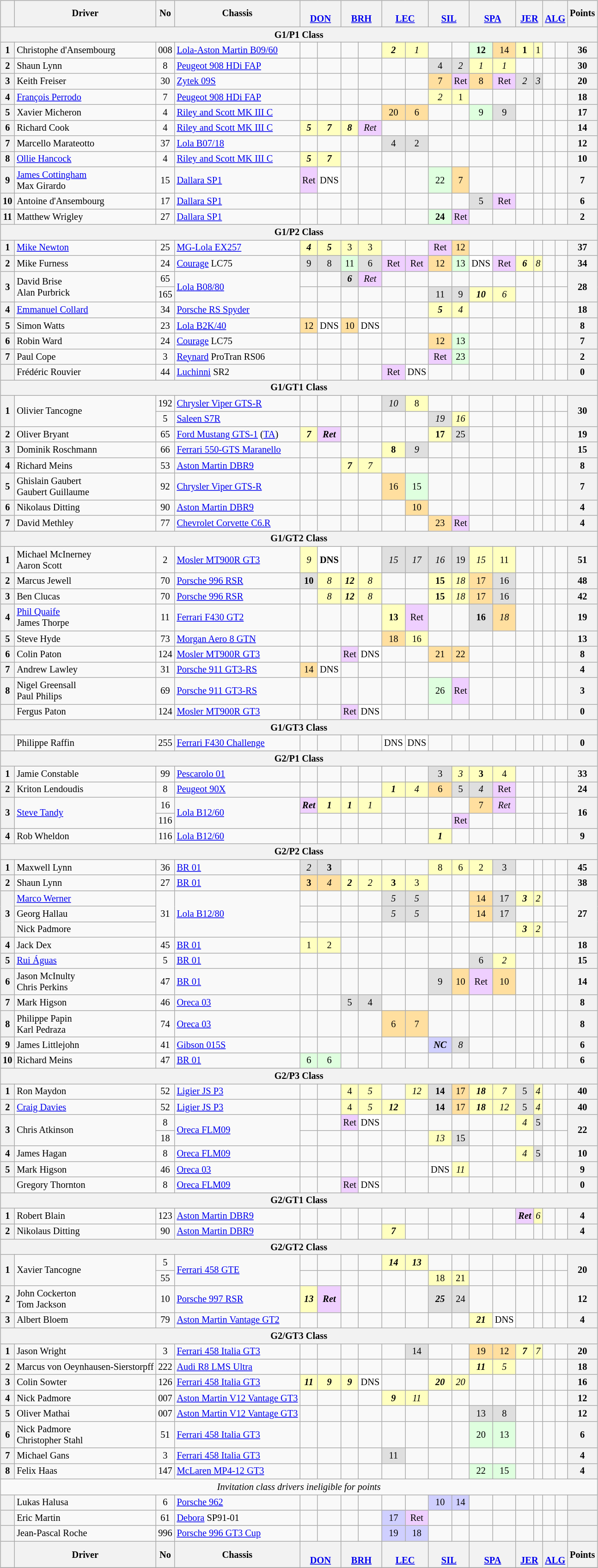<table>
<tr valign="top">
<td><br><table class="wikitable" style="font-size: 85%; text-align:center;">
<tr>
<th></th>
<th>Driver</th>
<th>No</th>
<th>Chassis</th>
<th colspan=2><br><a href='#'>DON</a></th>
<th colspan=2><br><a href='#'>BRH</a></th>
<th colspan=2><br><a href='#'>LEC</a></th>
<th colspan=2><br><a href='#'>SIL</a></th>
<th colspan=2><br><a href='#'>SPA</a></th>
<th colspan=2><br><a href='#'>JER</a></th>
<th colspan=2><br><a href='#'>ALG</a></th>
<th>Points</th>
</tr>
<tr>
<th colspan=19>G1/P1 Class</th>
</tr>
<tr>
<th>1</th>
<td align=left> Christophe d'Ansembourg</td>
<td>008</td>
<td align=left><a href='#'>Lola-Aston Martin B09/60</a></td>
<td></td>
<td></td>
<td></td>
<td></td>
<td style="background:#FFFFBF;"><strong><em>2</em></strong></td>
<td style="background:#FFFFBF;"><em>1</em></td>
<td></td>
<td></td>
<td style="background:#DFFFDF;"><strong>12</strong></td>
<td style="background:#FFDF9F;">14</td>
<td style="background:#FFFFBF;"><strong>1</strong></td>
<td style="background:#FFFFBF;">1</td>
<td></td>
<td></td>
<th>36</th>
</tr>
<tr>
<th>2</th>
<td align=left> Shaun Lynn</td>
<td>8</td>
<td align=left><a href='#'>Peugeot 908 HDi FAP</a></td>
<td></td>
<td></td>
<td></td>
<td></td>
<td></td>
<td></td>
<td style="background:#DFDFDF;">4</td>
<td style="background:#DFDFDF;"><em>2</em></td>
<td style="background:#FFFFBF;"><em>1</em></td>
<td style="background:#FFFFBF;"><em>1</em></td>
<td></td>
<td></td>
<td></td>
<td></td>
<th>30</th>
</tr>
<tr>
<th>3</th>
<td align=left> Keith Freiser</td>
<td>30</td>
<td align=left><a href='#'>Zytek 09S</a></td>
<td></td>
<td></td>
<td></td>
<td></td>
<td></td>
<td></td>
<td style="background:#FFDF9F;">7</td>
<td style="background:#EFCFFF;">Ret</td>
<td style="background:#FFDF9F;">8</td>
<td style="background:#EFCFFF;">Ret</td>
<td style="background:#DFDFDF;"><em>2</em></td>
<td style="background:#DFDFDF;"><em>3</em></td>
<td></td>
<td></td>
<th>20</th>
</tr>
<tr>
<th>4</th>
<td align=left> <a href='#'>François Perrodo</a></td>
<td>7</td>
<td align=left><a href='#'>Peugeot 908 HDi FAP</a></td>
<td></td>
<td></td>
<td></td>
<td></td>
<td></td>
<td></td>
<td style="background:#FFFFBF;"><em>2</em></td>
<td style="background:#FFFFBF;">1</td>
<td></td>
<td></td>
<td></td>
<td></td>
<td></td>
<td></td>
<th>18</th>
</tr>
<tr>
<th>5</th>
<td align=left> Xavier Micheron</td>
<td>4</td>
<td align=left><a href='#'>Riley and Scott MK III C</a></td>
<td></td>
<td></td>
<td></td>
<td></td>
<td style="background:#FFDF9F;">20</td>
<td style="background:#FFDF9F;">6</td>
<td></td>
<td></td>
<td style="background:#DFFFDF;">9</td>
<td style="background:#DFDFDF;">9</td>
<td></td>
<td></td>
<td></td>
<td></td>
<th>17</th>
</tr>
<tr>
<th>6</th>
<td align=left> Richard Cook</td>
<td>4</td>
<td align=left><a href='#'>Riley and Scott MK III C</a></td>
<td style="background:#FFFFBF;"><strong><em>5</em></strong></td>
<td style="background:#FFFFBF;"><strong><em>7</em></strong></td>
<td style="background:#FFFFBF;"><strong><em>8</em></strong></td>
<td style="background:#EFCFFF;"><em>Ret</em></td>
<td></td>
<td></td>
<td></td>
<td></td>
<td></td>
<td></td>
<td></td>
<td></td>
<td></td>
<td></td>
<th>14</th>
</tr>
<tr>
<th>7</th>
<td align=left> Marcello Marateotto</td>
<td>37</td>
<td align=left><a href='#'>Lola B07/18</a></td>
<td></td>
<td></td>
<td></td>
<td></td>
<td style="background:#DFDFDF;">4</td>
<td style="background:#DFDFDF;">2</td>
<td></td>
<td></td>
<td></td>
<td></td>
<td></td>
<td></td>
<td></td>
<td></td>
<th>12</th>
</tr>
<tr>
<th>8</th>
<td align=left> <a href='#'>Ollie Hancock</a></td>
<td>4</td>
<td align=left><a href='#'>Riley and Scott MK III C</a></td>
<td style="background:#FFFFBF;"><strong><em>5</em></strong></td>
<td style="background:#FFFFBF;"><strong><em>7</em></strong></td>
<td></td>
<td></td>
<td></td>
<td></td>
<td></td>
<td></td>
<td></td>
<td></td>
<td></td>
<td></td>
<td></td>
<td></td>
<th>10</th>
</tr>
<tr>
<th>9</th>
<td align=left> <a href='#'>James Cottingham</a><br> Max Girardo</td>
<td>15</td>
<td align=left><a href='#'>Dallara SP1</a></td>
<td style="background:#EFCFFF;">Ret</td>
<td style="background:#FFFFFF;">DNS</td>
<td></td>
<td></td>
<td></td>
<td></td>
<td style="background:#DFFFDF;">22</td>
<td style="background:#FFDF9F;">7</td>
<td></td>
<td></td>
<td></td>
<td></td>
<td></td>
<td></td>
<th>7</th>
</tr>
<tr>
<th>10</th>
<td align=left> Antoine d'Ansembourg</td>
<td>17</td>
<td align=left><a href='#'>Dallara SP1</a></td>
<td></td>
<td></td>
<td></td>
<td></td>
<td></td>
<td></td>
<td></td>
<td></td>
<td style="background:#DFDFDF;">5</td>
<td style="background:#EFCFFF;">Ret</td>
<td></td>
<td></td>
<td></td>
<td></td>
<th>6</th>
</tr>
<tr>
<th>11</th>
<td align=left> Matthew Wrigley</td>
<td>27</td>
<td align=left><a href='#'>Dallara SP1</a></td>
<td></td>
<td></td>
<td></td>
<td></td>
<td></td>
<td></td>
<td style="background:#DFFFDF;"><strong>24</strong></td>
<td style="background:#EFCFFF;">Ret</td>
<td></td>
<td></td>
<td></td>
<td></td>
<td></td>
<td></td>
<th>2</th>
</tr>
<tr>
<th colspan=19>G1/P2 Class</th>
</tr>
<tr>
<th>1</th>
<td align=left> <a href='#'>Mike Newton</a></td>
<td>25</td>
<td align=left><a href='#'>MG-Lola EX257</a></td>
<td style="background:#FFFFBF;"><strong><em>4</em></strong></td>
<td style="background:#FFFFBF;"><strong><em>5</em></strong></td>
<td style="background:#FFFFBF;">3</td>
<td style="background:#FFFFBF;">3</td>
<td></td>
<td></td>
<td style="background:#EFCFFF;">Ret</td>
<td style="background:#FFDF9F;">12</td>
<td></td>
<td></td>
<td></td>
<td></td>
<td></td>
<td></td>
<th>37</th>
</tr>
<tr>
<th>2</th>
<td align=left> Mike Furness</td>
<td>24</td>
<td align=left><a href='#'>Courage</a> LC75</td>
<td style="background:#DFDFDF;">9</td>
<td style="background:#DFDFDF;">8</td>
<td style="background:#DFFFDF;">11</td>
<td style="background:#DFDFDF;">6</td>
<td style="background:#EFCFFF;">Ret</td>
<td style="background:#EFCFFF;">Ret</td>
<td style="background:#FFDF9F;">12</td>
<td style="background:#DFFFDF;">13</td>
<td style="background:#FFFFFF;">DNS</td>
<td style="background:#EFCFFF;">Ret</td>
<td style="background:#FFFFBF;"><strong><em>6</em></strong></td>
<td style="background:#FFFFBF;"><em>8</em></td>
<td></td>
<td></td>
<th>34</th>
</tr>
<tr>
<th rowspan=2>3</th>
<td rowspan=2 align=left> David Brise<br> Alan Purbrick</td>
<td>65</td>
<td rowspan=2 align=left><a href='#'>Lola B08/80</a></td>
<td></td>
<td></td>
<td style="background:#DFDFDF;"><strong><em>6</em></strong></td>
<td style="background:#EFCFFF;"><em>Ret</em></td>
<td></td>
<td></td>
<td></td>
<td></td>
<td></td>
<td></td>
<td></td>
<td></td>
<td></td>
<td></td>
<th rowspan=2>28</th>
</tr>
<tr>
<td>165</td>
<td></td>
<td></td>
<td></td>
<td></td>
<td></td>
<td></td>
<td style="background:#DFDFDF;">11</td>
<td style="background:#DFDFDF;">9</td>
<td style="background:#FFFFBF;"><strong><em>10</em></strong></td>
<td style="background:#FFFFBF;"><em>6</em></td>
<td></td>
<td></td>
<td></td>
<td></td>
</tr>
<tr>
<th>4</th>
<td align=left> <a href='#'>Emmanuel Collard</a></td>
<td>34</td>
<td align=left><a href='#'>Porsche RS Spyder</a></td>
<td></td>
<td></td>
<td></td>
<td></td>
<td></td>
<td></td>
<td style="background:#FFFFBF;"><strong><em>5</em></strong></td>
<td style="background:#FFFFBF;"><em>4</em></td>
<td></td>
<td></td>
<td></td>
<td></td>
<td></td>
<td></td>
<th>18</th>
</tr>
<tr>
<th>5</th>
<td align=left> Simon Watts</td>
<td>23</td>
<td align=left><a href='#'>Lola B2K/40</a></td>
<td style="background:#FFDF9F;">12</td>
<td style="background:#FFFFFF;">DNS</td>
<td style="background:#FFDF9F;">10</td>
<td style="background:#FFFFFF;">DNS</td>
<td></td>
<td></td>
<td></td>
<td></td>
<td></td>
<td></td>
<td></td>
<td></td>
<td></td>
<td></td>
<th>8</th>
</tr>
<tr>
<th>6</th>
<td align=left> Robin Ward</td>
<td>24</td>
<td align=left><a href='#'>Courage</a> LC75</td>
<td></td>
<td></td>
<td></td>
<td></td>
<td></td>
<td></td>
<td style="background:#FFDF9F;">12</td>
<td style="background:#DFFFDF;">13</td>
<td></td>
<td></td>
<td></td>
<td></td>
<td></td>
<td></td>
<th>7</th>
</tr>
<tr>
<th>7</th>
<td align=left> Paul Cope</td>
<td>3</td>
<td align=left><a href='#'>Reynard</a> ProTran RS06</td>
<td></td>
<td></td>
<td></td>
<td></td>
<td></td>
<td></td>
<td style="background:#EFCFFF;">Ret</td>
<td style="background:#DFFFDF;">23</td>
<td></td>
<td></td>
<td></td>
<td></td>
<td></td>
<td></td>
<th>2</th>
</tr>
<tr>
<th></th>
<td align=left> Frédéric Rouvier</td>
<td>44</td>
<td align=left><a href='#'>Luchinni</a> SR2</td>
<td></td>
<td></td>
<td></td>
<td></td>
<td style="background:#EFCFFF;">Ret</td>
<td style="background:#FFFFFF;">DNS</td>
<td></td>
<td></td>
<td></td>
<td></td>
<td></td>
<td></td>
<td></td>
<td></td>
<th>0</th>
</tr>
<tr>
<th colspan=19>G1/GT1 Class</th>
</tr>
<tr>
<th rowspan=2>1</th>
<td rowspan=2 align=left> Olivier Tancogne</td>
<td>192</td>
<td align=left><a href='#'>Chrysler Viper GTS-R</a></td>
<td></td>
<td></td>
<td></td>
<td></td>
<td style="background:#DFDFDF;"><em>10</em></td>
<td style="background:#FFFFBF;">8</td>
<td></td>
<td></td>
<td></td>
<td></td>
<td></td>
<td></td>
<td></td>
<td></td>
<th rowspan=2>30</th>
</tr>
<tr>
<td>5</td>
<td align=left><a href='#'>Saleen S7R</a></td>
<td></td>
<td></td>
<td></td>
<td></td>
<td></td>
<td></td>
<td style="background:#DFDFDF;"><em>19</em></td>
<td style="background:#FFFFBF;"><em>16</em></td>
<td></td>
<td></td>
<td></td>
<td></td>
<td></td>
<td></td>
</tr>
<tr>
<th>2</th>
<td align=left> Oliver Bryant</td>
<td>65</td>
<td align=left><a href='#'>Ford Mustang GTS-1</a> (<a href='#'>TA</a>)</td>
<td style="background:#FFFFBF;"><strong><em>7</em></strong></td>
<td style="background:#EFCFFF;"><strong><em>Ret</em></strong></td>
<td></td>
<td></td>
<td></td>
<td></td>
<td style="background:#FFFFBF;"><strong>17</strong></td>
<td style="background:#DFDFDF;">25</td>
<td></td>
<td></td>
<td></td>
<td></td>
<td></td>
<td></td>
<th>19</th>
</tr>
<tr>
<th>3</th>
<td align=left> Dominik Roschmann</td>
<td>66</td>
<td align=left><a href='#'>Ferrari 550-GTS Maranello</a></td>
<td></td>
<td></td>
<td></td>
<td></td>
<td style="background:#FFFFBF;"><strong>8</strong></td>
<td style="background:#DFDFDF;"><em>9</em></td>
<td></td>
<td></td>
<td></td>
<td></td>
<td></td>
<td></td>
<td></td>
<td></td>
<th>15</th>
</tr>
<tr>
<th>4</th>
<td align=left> Richard Meins</td>
<td>53</td>
<td align=left><a href='#'>Aston Martin DBR9</a></td>
<td></td>
<td></td>
<td style="background:#FFFFBF;"><strong><em>7</em></strong></td>
<td style="background:#FFFFBF;"><em>7</em></td>
<td></td>
<td></td>
<td></td>
<td></td>
<td></td>
<td></td>
<td></td>
<td></td>
<td></td>
<td></td>
<th>8</th>
</tr>
<tr>
<th>5</th>
<td align=left> Ghislain Gaubert<br> Gaubert Guillaume</td>
<td>92</td>
<td align=left><a href='#'>Chrysler Viper GTS-R</a></td>
<td></td>
<td></td>
<td></td>
<td></td>
<td style="background:#FFDF9F;">16</td>
<td style="background:#DFFFDF;">15</td>
<td></td>
<td></td>
<td></td>
<td></td>
<td></td>
<td></td>
<td></td>
<td></td>
<th>7</th>
</tr>
<tr>
<th>6</th>
<td align=left> Nikolaus Ditting</td>
<td>90</td>
<td align=left><a href='#'>Aston Martin DBR9</a></td>
<td></td>
<td></td>
<td></td>
<td></td>
<td></td>
<td style="background:#FFDF9F;">10</td>
<td></td>
<td></td>
<td></td>
<td></td>
<td></td>
<td></td>
<td></td>
<td></td>
<th>4</th>
</tr>
<tr>
<th>7</th>
<td align=left> David Methley</td>
<td>77</td>
<td align=left><a href='#'>Chevrolet Corvette C6.R</a></td>
<td></td>
<td></td>
<td></td>
<td></td>
<td></td>
<td></td>
<td style="background:#FFDF9F;">23</td>
<td style="background:#EFCFFF;">Ret</td>
<td></td>
<td></td>
<td></td>
<td></td>
<td></td>
<td></td>
<th>4</th>
</tr>
<tr>
<th colspan=19>G1/GT2 Class</th>
</tr>
<tr>
<th>1</th>
<td align=left> Michael McInerney<br> Aaron Scott</td>
<td>2</td>
<td align=left><a href='#'>Mosler MT900R GT3</a></td>
<td style="background:#FFFFBF;"><em>9</em></td>
<td style="background:#FFFFFF;"><strong>DNS</strong></td>
<td></td>
<td></td>
<td style="background:#DFDFDF;"><em>15</em></td>
<td style="background:#DFDFDF;"><em>17</em></td>
<td style="background:#DFDFDF;"><em>16</em></td>
<td style="background:#DFDFDF;">19</td>
<td style="background:#FFFFBF;"><em>15</em></td>
<td style="background:#FFFFBF;">11</td>
<td></td>
<td></td>
<td></td>
<td></td>
<th>51</th>
</tr>
<tr>
<th>2</th>
<td align=left> Marcus Jewell</td>
<td>70</td>
<td align=left><a href='#'>Porsche 996 RSR</a></td>
<td style="background:#DFDFDF;"><strong>10</strong></td>
<td style="background:#FFFFBF;"><em>8</em></td>
<td style="background:#FFFFBF;"><strong><em>12</em></strong></td>
<td style="background:#FFFFBF;"><em>8</em></td>
<td></td>
<td></td>
<td style="background:#FFFFBF;"><strong>15</strong></td>
<td style="background:#FFFFBF;"><em>18</em></td>
<td style="background:#FFDF9F;">17</td>
<td style="background:#DFDFDF;">16</td>
<td></td>
<td></td>
<td></td>
<td></td>
<th>48</th>
</tr>
<tr>
<th>3</th>
<td align=left> Ben Clucas</td>
<td>70</td>
<td align=left><a href='#'>Porsche 996 RSR</a></td>
<td></td>
<td style="background:#FFFFBF;"><em>8</em></td>
<td style="background:#FFFFBF;"><strong><em>12</em></strong></td>
<td style="background:#FFFFBF;"><em>8</em></td>
<td></td>
<td></td>
<td style="background:#FFFFBF;"><strong>15</strong></td>
<td style="background:#FFFFBF;"><em>18</em></td>
<td style="background:#FFDF9F;">17</td>
<td style="background:#DFDFDF;">16</td>
<td></td>
<td></td>
<td></td>
<td></td>
<th>42</th>
</tr>
<tr>
<th>4</th>
<td align=left> <a href='#'>Phil Quaife</a><br> James Thorpe</td>
<td>11</td>
<td align=left><a href='#'>Ferrari F430 GT2</a></td>
<td></td>
<td></td>
<td></td>
<td></td>
<td style="background:#FFFFBF;"><strong>13</strong></td>
<td style="background:#EFCFFF;">Ret</td>
<td></td>
<td></td>
<td style="background:#DFDFDF;"><strong>16</strong></td>
<td style="background:#FFDF9F;"><em>18</em></td>
<td></td>
<td></td>
<td></td>
<td></td>
<th>19</th>
</tr>
<tr>
<th>5</th>
<td align=left> Steve Hyde</td>
<td>73</td>
<td align=left><a href='#'>Morgan Aero 8 GTN</a></td>
<td></td>
<td></td>
<td></td>
<td></td>
<td style="background:#FFDF9F;">18</td>
<td style="background:#FFFFBF;">16</td>
<td></td>
<td></td>
<td></td>
<td></td>
<td></td>
<td></td>
<td></td>
<td></td>
<th>13</th>
</tr>
<tr>
<th>6</th>
<td align=left> Colin Paton</td>
<td>124</td>
<td align=left><a href='#'>Mosler MT900R GT3</a></td>
<td></td>
<td></td>
<td style="background:#EFCFFF;">Ret</td>
<td style="background:#FFFFFF;">DNS</td>
<td></td>
<td></td>
<td style="background:#FFDF9F;">21</td>
<td style="background:#FFDF9F;">22</td>
<td></td>
<td></td>
<td></td>
<td></td>
<td></td>
<td></td>
<th>8</th>
</tr>
<tr>
<th>7</th>
<td align=left> Andrew Lawley</td>
<td>31</td>
<td align=left><a href='#'>Porsche 911 GT3-RS</a></td>
<td style="background:#FFDF9F;">14</td>
<td style="background:#FFFFFF;">DNS</td>
<td></td>
<td></td>
<td></td>
<td></td>
<td></td>
<td></td>
<td></td>
<td></td>
<td></td>
<td></td>
<td></td>
<td></td>
<th>4</th>
</tr>
<tr>
<th>8</th>
<td align=left> Nigel Greensall<br> Paul Philips</td>
<td>69</td>
<td align=left><a href='#'>Porsche 911 GT3-RS</a></td>
<td></td>
<td></td>
<td></td>
<td></td>
<td></td>
<td></td>
<td style="background:#DFFFDF;">26</td>
<td style="background:#EFCFFF;">Ret</td>
<td></td>
<td></td>
<td></td>
<td></td>
<td></td>
<td></td>
<th>3</th>
</tr>
<tr>
<th></th>
<td align=left> Fergus Paton</td>
<td>124</td>
<td align=left><a href='#'>Mosler MT900R GT3</a></td>
<td></td>
<td></td>
<td style="background:#EFCFFF;">Ret</td>
<td style="background:#FFFFFF;">DNS</td>
<td></td>
<td></td>
<td></td>
<td></td>
<td></td>
<td></td>
<td></td>
<td></td>
<td></td>
<td></td>
<th>0</th>
</tr>
<tr>
<th colspan=19>G1/GT3 Class</th>
</tr>
<tr>
<th></th>
<td align=left> Philippe Raffin</td>
<td>255</td>
<td align=left><a href='#'>Ferrari F430 Challenge</a></td>
<td></td>
<td></td>
<td></td>
<td></td>
<td style="background:#FFFFFF;">DNS</td>
<td style="background:#FFFFFF;">DNS</td>
<td></td>
<td></td>
<td></td>
<td></td>
<td></td>
<td></td>
<td></td>
<td></td>
<th>0</th>
</tr>
<tr>
<th colspan=19>G2/P1 Class</th>
</tr>
<tr>
<th>1</th>
<td align=left> Jamie Constable</td>
<td>99</td>
<td align=left><a href='#'>Pescarolo 01</a></td>
<td></td>
<td></td>
<td></td>
<td></td>
<td></td>
<td></td>
<td style="background:#DFDFDF;">3</td>
<td style="background:#FFFFBF;"><em>3</em></td>
<td style="background:#FFFFBF;"><strong>3</strong></td>
<td style="background:#FFFFBF;">4</td>
<td></td>
<td></td>
<td></td>
<td></td>
<th>33</th>
</tr>
<tr>
<th>2</th>
<td align=left> Kriton Lendoudis</td>
<td>8</td>
<td align=left><a href='#'>Peugeot 90X</a></td>
<td></td>
<td></td>
<td></td>
<td></td>
<td style="background:#FFFFBF;"><strong><em>1</em></strong></td>
<td style="background:#FFFFBF;"><em>4</em></td>
<td style="background:#FFDF9F;">6</td>
<td style="background:#DFDFDF;">5</td>
<td style="background:#DFDFDF;"><em>4</em></td>
<td style="background:#EFCFFF;">Ret</td>
<td></td>
<td></td>
<td></td>
<td></td>
<th>24</th>
</tr>
<tr>
<th rowspan=2>3</th>
<td rowspan=2 align=left> <a href='#'>Steve Tandy</a></td>
<td>16</td>
<td rowspan=2 align=left><a href='#'>Lola B12/60</a></td>
<td style="background:#EFCFFF;"><strong><em>Ret</em></strong></td>
<td style="background:#FFFFBF;"><strong><em>1</em></strong></td>
<td style="background:#FFFFBF;"><strong><em>1</em></strong></td>
<td style="background:#FFFFBF;"><em>1</em></td>
<td></td>
<td></td>
<td></td>
<td></td>
<td style="background:#FFDF9F;">7</td>
<td style="background:#EFCFFF;"><em>Ret</em></td>
<td></td>
<td></td>
<td></td>
<td></td>
<th rowspan=2>16</th>
</tr>
<tr>
<td>116</td>
<td></td>
<td></td>
<td></td>
<td></td>
<td></td>
<td></td>
<td></td>
<td style="background:#EFCFFF;">Ret</td>
<td></td>
<td></td>
<td></td>
<td></td>
<td></td>
<td></td>
</tr>
<tr>
<th>4</th>
<td align=left> Rob Wheldon</td>
<td>116</td>
<td align=left><a href='#'>Lola B12/60</a></td>
<td></td>
<td></td>
<td></td>
<td></td>
<td></td>
<td></td>
<td style="background:#FFFFBF;"><strong><em>1</em></strong></td>
<td></td>
<td></td>
<td></td>
<td></td>
<td></td>
<td></td>
<td></td>
<th>9</th>
</tr>
<tr>
<th colspan=19>G2/P2 Class</th>
</tr>
<tr>
<th>1</th>
<td align=left> Maxwell Lynn</td>
<td>36</td>
<td align=left><a href='#'>BR 01</a></td>
<td style="background:#DFDFDF;"><em>2</em></td>
<td style="background:#DFDFDF;"><strong>3</strong></td>
<td></td>
<td></td>
<td></td>
<td></td>
<td style="background:#FFFFBF;">8</td>
<td style="background:#FFFFBF;">6</td>
<td style="background:#FFFFBF;">2</td>
<td style="background:#DFDFDF;">3</td>
<td></td>
<td></td>
<td></td>
<td></td>
<th>45</th>
</tr>
<tr>
<th>2</th>
<td align=left> Shaun Lynn</td>
<td>27</td>
<td align=left><a href='#'>BR 01</a></td>
<td style="background:#FFDF9F;"><strong>3</strong></td>
<td style="background:#FFDF9F;"><em>4</em></td>
<td style="background:#FFFFBF;"><strong><em>2</em></strong></td>
<td style="background:#FFFFBF;"><em>2</em></td>
<td style="background:#FFFFBF;"><strong>3</strong></td>
<td style="background:#FFFFBF;">3</td>
<td></td>
<td></td>
<td></td>
<td></td>
<td></td>
<td></td>
<td></td>
<td></td>
<th>38</th>
</tr>
<tr>
<th rowspan=3>3</th>
<td align=left> <a href='#'>Marco Werner</a></td>
<td rowspan=3>31</td>
<td rowspan=3 align=left><a href='#'>Lola B12/80</a></td>
<td></td>
<td></td>
<td></td>
<td></td>
<td style="background:#DFDFDF;"><em>5</em></td>
<td style="background:#DFDFDF;"><em>5</em></td>
<td></td>
<td></td>
<td style="background:#FFDF9F;">14</td>
<td style="background:#DFDFDF;">17</td>
<td style="background:#FFFFBF;"><strong><em>3</em></strong></td>
<td style="background:#FFFFBF;"><em>2</em></td>
<td></td>
<td></td>
<th rowspan=3>27</th>
</tr>
<tr>
<td align=left> Georg Hallau</td>
<td></td>
<td></td>
<td></td>
<td></td>
<td style="background:#DFDFDF;"><em>5</em></td>
<td style="background:#DFDFDF;"><em>5</em></td>
<td></td>
<td></td>
<td style="background:#FFDF9F;">14</td>
<td style="background:#DFDFDF;">17</td>
<td></td>
<td></td>
<td></td>
<td></td>
</tr>
<tr>
<td align=left> Nick Padmore</td>
<td></td>
<td></td>
<td></td>
<td></td>
<td></td>
<td></td>
<td></td>
<td></td>
<td></td>
<td></td>
<td style="background:#FFFFBF;"><strong><em>3</em></strong></td>
<td style="background:#FFFFBF;"><em>2</em></td>
<td></td>
<td></td>
</tr>
<tr>
<th>4</th>
<td align=left> Jack Dex</td>
<td>45</td>
<td align=left><a href='#'>BR 01</a></td>
<td style="background:#FFFFBF;">1</td>
<td style="background:#FFFFBF;">2</td>
<td></td>
<td></td>
<td></td>
<td></td>
<td></td>
<td></td>
<td></td>
<td></td>
<td></td>
<td></td>
<td></td>
<td></td>
<th>18</th>
</tr>
<tr>
<th>5</th>
<td align=left> <a href='#'>Rui Águas</a></td>
<td>5</td>
<td align=left><a href='#'>BR 01</a></td>
<td></td>
<td></td>
<td></td>
<td></td>
<td></td>
<td></td>
<td></td>
<td></td>
<td style="background:#DFDFDF;">6</td>
<td style="background:#FFFFBF;"><em>2</em></td>
<td></td>
<td></td>
<td></td>
<td></td>
<th>15</th>
</tr>
<tr>
<th>6</th>
<td align=left> Jason McInulty<br> Chris Perkins</td>
<td>47</td>
<td align=left><a href='#'>BR 01</a></td>
<td></td>
<td></td>
<td></td>
<td></td>
<td></td>
<td></td>
<td style="background:#DFDFDF;">9</td>
<td style="background:#FFDF9F;">10</td>
<td style="background:#EFCFFF;">Ret</td>
<td style="background:#FFDF9F;">10</td>
<td></td>
<td></td>
<td></td>
<td></td>
<th>14</th>
</tr>
<tr>
<th>7</th>
<td align=left> Mark Higson</td>
<td>46</td>
<td align=left><a href='#'>Oreca 03</a></td>
<td></td>
<td></td>
<td style="background:#DFDFDF;">5</td>
<td style="background:#DFDFDF;">4</td>
<td></td>
<td></td>
<td></td>
<td></td>
<td></td>
<td></td>
<td></td>
<td></td>
<td></td>
<td></td>
<th>8</th>
</tr>
<tr>
<th>8</th>
<td align=left> Philippe Papin<br> Karl Pedraza</td>
<td>74</td>
<td align=left><a href='#'>Oreca 03</a></td>
<td></td>
<td></td>
<td></td>
<td></td>
<td style="background:#FFDF9F;">6</td>
<td style="background:#FFDF9F;">7</td>
<td></td>
<td></td>
<td></td>
<td></td>
<td></td>
<td></td>
<td></td>
<td></td>
<th>8</th>
</tr>
<tr>
<th>9</th>
<td align=left> James Littlejohn</td>
<td>41</td>
<td align=left><a href='#'>Gibson 015S</a></td>
<td></td>
<td></td>
<td></td>
<td></td>
<td></td>
<td></td>
<td style="background:#CFCFFF;"><strong><em>NC</em></strong></td>
<td style="background:#DFDFDF;"><em>8</em></td>
<td></td>
<td></td>
<td></td>
<td></td>
<td></td>
<td></td>
<th>6</th>
</tr>
<tr>
<th>10</th>
<td align=left> Richard Meins</td>
<td>47</td>
<td align=left><a href='#'>BR 01</a></td>
<td style="background:#DFFFDF;">6</td>
<td style="background:#DFFFDF;">6</td>
<td></td>
<td></td>
<td></td>
<td></td>
<td></td>
<td></td>
<td></td>
<td></td>
<td></td>
<td></td>
<td></td>
<td></td>
<th>6</th>
</tr>
<tr>
<th colspan=19>G2/P3 Class</th>
</tr>
<tr>
<th>1</th>
<td align=left> Ron Maydon</td>
<td>52</td>
<td align=left><a href='#'>Ligier JS P3</a></td>
<td></td>
<td></td>
<td style="background:#FFFFBF;">4</td>
<td style="background:#FFFFBF;"><em>5</em></td>
<td></td>
<td style="background:#FFFFBF;"><em>12</em></td>
<td style="background:#DFDFDF;"><strong>14</strong></td>
<td style="background:#FFDF9F;">17</td>
<td style="background:#FFFFBF;"><strong><em>18</em></strong></td>
<td style="background:#FFFFBF;"><em>7</em></td>
<td style="background:#DFDFDF;">5</td>
<td style="background:#FFFFBF;"><em>4</em></td>
<td></td>
<td></td>
<th>40</th>
</tr>
<tr>
<th>2</th>
<td align=left> <a href='#'>Craig Davies</a></td>
<td>52</td>
<td align=left><a href='#'>Ligier JS P3</a></td>
<td></td>
<td></td>
<td style="background:#FFFFBF;">4</td>
<td style="background:#FFFFBF;"><em>5</em></td>
<td style="background:#FFFFBF;"><strong><em>12</em></strong></td>
<td></td>
<td style="background:#DFDFDF;"><strong>14</strong></td>
<td style="background:#FFDF9F;">17</td>
<td style="background:#FFFFBF;"><strong><em>18</em></strong></td>
<td style="background:#FFFFBF;"><em>12</em></td>
<td style="background:#DFDFDF;">5</td>
<td style="background:#FFFFBF;"><em>4</em></td>
<td></td>
<td></td>
<th>40</th>
</tr>
<tr>
<th rowspan=2>3</th>
<td rowspan=2 align=left> Chris Atkinson</td>
<td>8</td>
<td rowspan=2 align=left><a href='#'>Oreca FLM09</a></td>
<td></td>
<td></td>
<td style="background:#EFCFFF;">Ret</td>
<td style="background:#FFFFFF;">DNS</td>
<td></td>
<td></td>
<td></td>
<td></td>
<td></td>
<td></td>
<td style="background:#FFFFBF;"><em>4</em></td>
<td style="background:#DFDFDF;">5</td>
<td></td>
<td></td>
<th rowspan=2>22</th>
</tr>
<tr>
<td>18</td>
<td></td>
<td></td>
<td></td>
<td></td>
<td></td>
<td></td>
<td style="background:#FFFFBF;"><em>13</em></td>
<td style="background:#DFDFDF;">15</td>
<td></td>
<td></td>
<td></td>
<td></td>
<td></td>
<td></td>
</tr>
<tr>
<th>4</th>
<td align=left> James Hagan</td>
<td>8</td>
<td align=left><a href='#'>Oreca FLM09</a></td>
<td></td>
<td></td>
<td></td>
<td></td>
<td></td>
<td></td>
<td></td>
<td></td>
<td></td>
<td></td>
<td style="background:#FFFFBF;"><em>4</em></td>
<td style="background:#DFDFDF;">5</td>
<td></td>
<td></td>
<th>10</th>
</tr>
<tr>
<th>5</th>
<td align=left> Mark Higson</td>
<td>46</td>
<td align=left><a href='#'>Oreca 03</a></td>
<td></td>
<td></td>
<td></td>
<td></td>
<td></td>
<td></td>
<td style="background:#FFFFFF;">DNS</td>
<td style="background:#FFFFBF;"><em>11</em></td>
<td></td>
<td></td>
<td></td>
<td></td>
<td></td>
<td></td>
<th>9</th>
</tr>
<tr>
<th></th>
<td align=left> Gregory Thornton</td>
<td>8</td>
<td align=left><a href='#'>Oreca FLM09</a></td>
<td></td>
<td></td>
<td style="background:#EFCFFF;">Ret</td>
<td style="background:#FFFFFF;">DNS</td>
<td></td>
<td></td>
<td></td>
<td></td>
<td></td>
<td></td>
<td></td>
<td></td>
<td></td>
<td></td>
<th>0</th>
</tr>
<tr>
<th colspan=19>G2/GT1 Class</th>
</tr>
<tr>
<th>1</th>
<td align=left> Robert Blain</td>
<td>123</td>
<td align=left><a href='#'>Aston Martin DBR9</a></td>
<td></td>
<td></td>
<td></td>
<td></td>
<td></td>
<td></td>
<td></td>
<td></td>
<td></td>
<td></td>
<td style="background:#EFCFFF;"><strong><em>Ret</em></strong></td>
<td style="background:#FFFFBF;"><em>6</em></td>
<td></td>
<td></td>
<th>4</th>
</tr>
<tr>
<th>2</th>
<td align=left> Nikolaus Ditting</td>
<td>90</td>
<td align=left><a href='#'>Aston Martin DBR9</a></td>
<td></td>
<td></td>
<td></td>
<td></td>
<td style="background:#FFFFBF;"><strong><em>7</em></strong></td>
<td></td>
<td></td>
<td></td>
<td></td>
<td></td>
<td></td>
<td></td>
<td></td>
<td></td>
<th>4</th>
</tr>
<tr>
<th colspan=19>G2/GT2 Class</th>
</tr>
<tr>
<th rowspan=2>1</th>
<td rowspan=2 align=left> Xavier Tancogne</td>
<td>5</td>
<td rowspan=2 align=left><a href='#'>Ferrari 458 GTE</a></td>
<td></td>
<td></td>
<td></td>
<td></td>
<td style="background:#FFFFBF;"><strong><em>14</em></strong></td>
<td style="background:#FFFFBF;"><strong><em>13</em></strong></td>
<td></td>
<td></td>
<td></td>
<td></td>
<td></td>
<td></td>
<td></td>
<td></td>
<th rowspan=2>20</th>
</tr>
<tr>
<td>55</td>
<td></td>
<td></td>
<td></td>
<td></td>
<td></td>
<td></td>
<td style="background:#FFFFBF;">18</td>
<td style="background:#FFFFBF;">21</td>
<td></td>
<td></td>
<td></td>
<td></td>
<td></td>
<td></td>
</tr>
<tr>
<th>2</th>
<td align=left> John Cockerton<br> Tom Jackson</td>
<td>10</td>
<td align=left><a href='#'>Porsche 997 RSR</a></td>
<td style="background:#FFFFBF;"><strong><em>13</em></strong></td>
<td style="background:#EFCFFF;"><strong><em>Ret</em></strong></td>
<td></td>
<td></td>
<td></td>
<td></td>
<td style="background:#DFDFDF;"><strong><em>25</em></strong></td>
<td style="background:#DFDFDF;">24</td>
<td></td>
<td></td>
<td></td>
<td></td>
<td></td>
<td></td>
<th>12</th>
</tr>
<tr>
<th>3</th>
<td align=left> Albert Bloem</td>
<td>79</td>
<td align=left><a href='#'>Aston Martin Vantage GT2</a></td>
<td></td>
<td></td>
<td></td>
<td></td>
<td></td>
<td></td>
<td></td>
<td></td>
<td style="background:#FFFFBF;"><strong><em>21</em></strong></td>
<td style="background:#FFFFFF;">DNS</td>
<td></td>
<td></td>
<td></td>
<td></td>
<th>4</th>
</tr>
<tr>
<th colspan=19>G2/GT3 Class</th>
</tr>
<tr>
<th>1</th>
<td align=left> Jason Wright</td>
<td>3</td>
<td align=left><a href='#'>Ferrari 458 Italia GT3</a></td>
<td></td>
<td></td>
<td></td>
<td></td>
<td></td>
<td style="background:#DFDFDF;">14</td>
<td></td>
<td></td>
<td style="background:#FFDF9F;">19</td>
<td style="background:#FFDF9F;">12</td>
<td style="background:#FFFFBF;"><strong><em>7</em></strong></td>
<td style="background:#FFFFBF;"><em>7</em></td>
<td></td>
<td></td>
<th>20</th>
</tr>
<tr>
<th>2</th>
<td align=left> Marcus von Oeynhausen-Sierstorpff</td>
<td>222</td>
<td align=left><a href='#'>Audi R8 LMS Ultra</a></td>
<td></td>
<td></td>
<td></td>
<td></td>
<td></td>
<td></td>
<td></td>
<td></td>
<td style="background:#FFFFBF;"><strong><em>11</em></strong></td>
<td style="background:#FFFFBF;"><em>5</em></td>
<td></td>
<td></td>
<td></td>
<td></td>
<th>18</th>
</tr>
<tr>
<th>3</th>
<td align=left> Colin Sowter</td>
<td>126</td>
<td align=left><a href='#'>Ferrari 458 Italia GT3</a></td>
<td style="background:#FFFFBF;"><strong><em>11</em></strong></td>
<td style="background:#FFFFBF;"><strong><em>9</em></strong></td>
<td style="background:#FFFFBF;"><strong><em>9</em></strong></td>
<td style="background:#FFFFFF;">DNS</td>
<td></td>
<td></td>
<td style="background:#FFFFBF;"><strong><em>20</em></strong></td>
<td style="background:#FFFFBF;"><em>20</em></td>
<td></td>
<td></td>
<td></td>
<td></td>
<td></td>
<td></td>
<th>16</th>
</tr>
<tr>
<th>4</th>
<td align=left> Nick Padmore</td>
<td>007</td>
<td align=left><a href='#'>Aston Martin V12 Vantage GT3</a></td>
<td></td>
<td></td>
<td></td>
<td></td>
<td style="background:#FFFFBF;"><strong><em>9</em></strong></td>
<td style="background:#FFFFBF;"><em>11</em></td>
<td></td>
<td></td>
<td></td>
<td></td>
<td></td>
<td></td>
<td></td>
<td></td>
<th>12</th>
</tr>
<tr>
<th>5</th>
<td align=left> Oliver Mathai</td>
<td>007</td>
<td align=left><a href='#'>Aston Martin V12 Vantage GT3</a></td>
<td></td>
<td></td>
<td></td>
<td></td>
<td></td>
<td></td>
<td></td>
<td></td>
<td style="background:#DFDFDF;">13</td>
<td style="background:#DFDFDF;">8</td>
<td></td>
<td></td>
<td></td>
<td></td>
<th>12</th>
</tr>
<tr>
<th>6</th>
<td align=left> Nick Padmore<br> Christopher Stahl</td>
<td>51</td>
<td align=left><a href='#'>Ferrari 458 Italia GT3</a></td>
<td></td>
<td></td>
<td></td>
<td></td>
<td></td>
<td></td>
<td></td>
<td></td>
<td style="background:#DFFFDF;">20</td>
<td style="background:#DFFFDF;">13</td>
<td></td>
<td></td>
<td></td>
<td></td>
<th>6</th>
</tr>
<tr>
<th>7</th>
<td align=left> Michael Gans</td>
<td>3</td>
<td align=left><a href='#'>Ferrari 458 Italia GT3</a></td>
<td></td>
<td></td>
<td></td>
<td></td>
<td style="background:#DFDFDF;">11</td>
<td></td>
<td></td>
<td></td>
<td></td>
<td></td>
<td></td>
<td></td>
<td></td>
<td></td>
<th>4</th>
</tr>
<tr>
<th>8</th>
<td align=left> Felix Haas</td>
<td>147</td>
<td align=left><a href='#'>McLaren MP4-12 GT3</a></td>
<td></td>
<td></td>
<td></td>
<td></td>
<td></td>
<td></td>
<td></td>
<td></td>
<td style="background:#DFFFDF;">22</td>
<td style="background:#DFFFDF;">15</td>
<td></td>
<td></td>
<td></td>
<td></td>
<th>4</th>
</tr>
<tr>
<td colspan=19><em>Invitation class drivers ineligible for points</em></td>
</tr>
<tr>
<th></th>
<td align=left> Lukas Halusa</td>
<td>6</td>
<td align=left><a href='#'>Porsche 962</a></td>
<td></td>
<td></td>
<td></td>
<td></td>
<td></td>
<td></td>
<td style="background:#CFCFFF;">10</td>
<td style="background:#CFCFFF;">14</td>
<td></td>
<td></td>
<td></td>
<td></td>
<td></td>
<td></td>
<th></th>
</tr>
<tr>
<th></th>
<td align=left> Eric Martin</td>
<td>61</td>
<td align=left><a href='#'>Debora</a> SP91-01</td>
<td></td>
<td></td>
<td></td>
<td></td>
<td style="background:#CFCFFF;">17</td>
<td style="background:#EFCFFF;">Ret</td>
<td></td>
<td></td>
<td></td>
<td></td>
<td></td>
<td></td>
<td></td>
<td></td>
<th></th>
</tr>
<tr>
<th></th>
<td align=left> Jean-Pascal Roche</td>
<td>996</td>
<td align=left><a href='#'>Porsche 996 GT3 Cup</a></td>
<td></td>
<td></td>
<td></td>
<td></td>
<td style="background:#CFCFFF;">19</td>
<td style="background:#CFCFFF;">18</td>
<td></td>
<td></td>
<td></td>
<td></td>
<td></td>
<td></td>
<td></td>
<td></td>
<th></th>
</tr>
<tr>
<th></th>
<th>Driver</th>
<th>No</th>
<th>Chassis</th>
<th colspan=2><br><a href='#'>DON</a></th>
<th colspan=2><br><a href='#'>BRH</a></th>
<th colspan=2><br><a href='#'>LEC</a></th>
<th colspan=2><br><a href='#'>SIL</a></th>
<th colspan=2><br><a href='#'>SPA</a></th>
<th colspan=2><br><a href='#'>JER</a></th>
<th colspan=2><br><a href='#'>ALG</a></th>
<th>Points</th>
</tr>
<tr>
</tr>
</table>
</td>
<td><br>
<br></td>
</tr>
</table>
